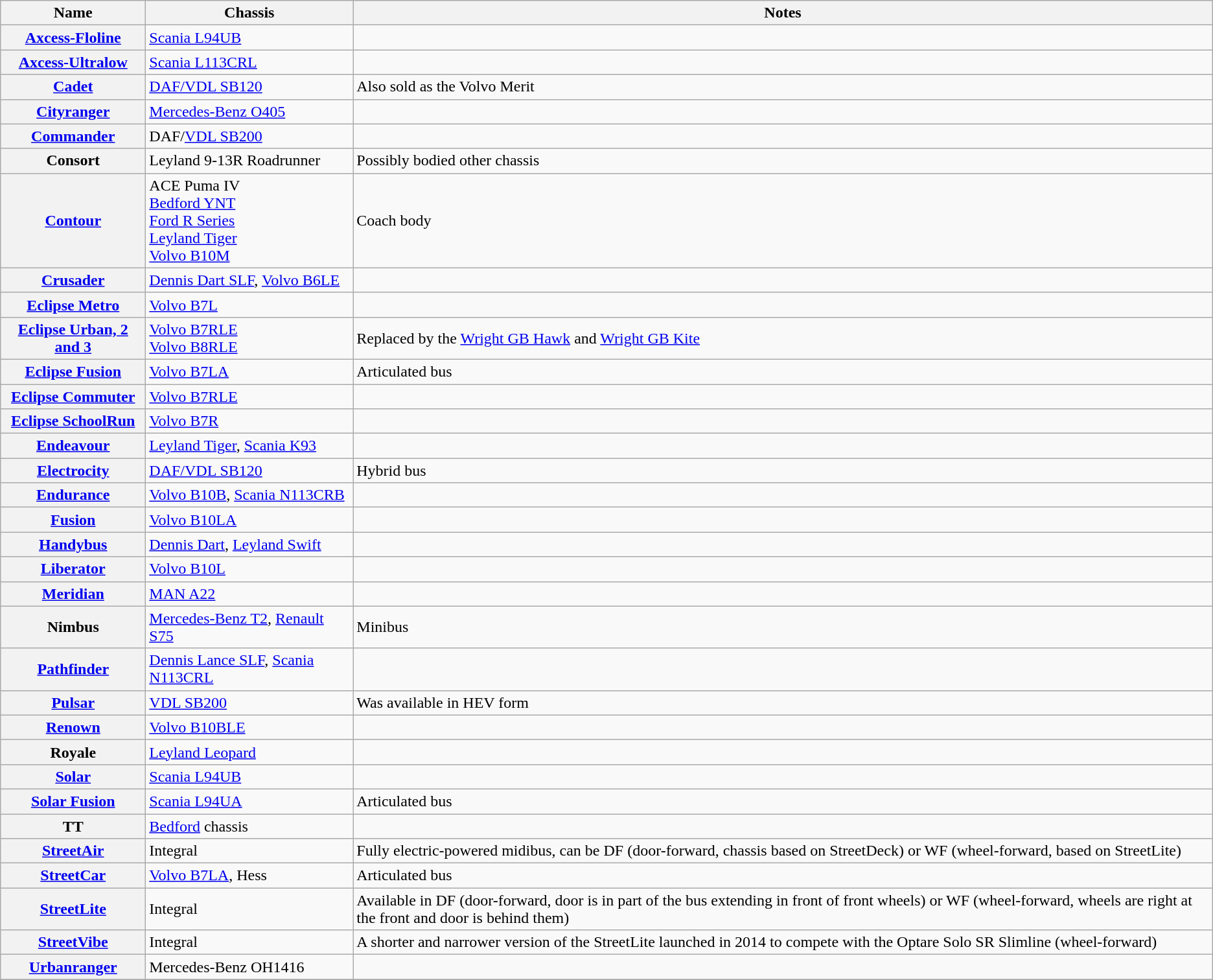<table class="wikitable sortable">
<tr>
<th>Name</th>
<th>Chassis</th>
<th>Notes</th>
</tr>
<tr>
<th><a href='#'><strong>Axcess-Floline</strong></a></th>
<td><a href='#'>Scania L94UB</a></td>
<td></td>
</tr>
<tr>
<th><a href='#'>Axcess-Ultralow</a></th>
<td><a href='#'>Scania L113CRL</a></td>
<td></td>
</tr>
<tr>
<th><a href='#'>Cadet</a></th>
<td><a href='#'>DAF/VDL SB120</a></td>
<td>Also sold as the Volvo Merit</td>
</tr>
<tr>
<th><a href='#'>Cityranger</a></th>
<td><a href='#'>Mercedes-Benz O405</a></td>
<td></td>
</tr>
<tr>
<th><a href='#'>Commander</a></th>
<td>DAF/<a href='#'>VDL SB200</a></td>
<td></td>
</tr>
<tr>
<th>Consort</th>
<td>Leyland 9-13R Roadrunner</td>
<td>Possibly bodied other chassis</td>
</tr>
<tr>
<th><a href='#'>Contour</a></th>
<td>ACE Puma IV<br><a href='#'>Bedford YNT</a><br><a href='#'>Ford R Series</a><br><a href='#'>Leyland Tiger</a><br><a href='#'>Volvo B10M</a></td>
<td>Coach body</td>
</tr>
<tr>
<th><a href='#'>Crusader</a></th>
<td><a href='#'>Dennis Dart SLF</a>, <a href='#'>Volvo B6LE</a></td>
<td></td>
</tr>
<tr>
<th><a href='#'>Eclipse Metro</a></th>
<td><a href='#'>Volvo B7L</a></td>
<td></td>
</tr>
<tr>
<th><a href='#'>Eclipse Urban, 2 and 3</a></th>
<td><a href='#'>Volvo B7RLE</a><br><a href='#'>Volvo B8RLE</a></td>
<td>Replaced by the <a href='#'>Wright GB Hawk</a> and <a href='#'>Wright GB Kite</a></td>
</tr>
<tr>
<th><a href='#'>Eclipse Fusion</a></th>
<td><a href='#'>Volvo B7LA</a></td>
<td>Articulated bus</td>
</tr>
<tr>
<th><a href='#'>Eclipse Commuter</a></th>
<td><a href='#'>Volvo B7RLE</a></td>
<td></td>
</tr>
<tr>
<th><a href='#'>Eclipse SchoolRun</a></th>
<td><a href='#'>Volvo B7R</a></td>
<td></td>
</tr>
<tr>
<th><a href='#'>Endeavour</a></th>
<td><a href='#'>Leyland Tiger</a>, <a href='#'>Scania K93</a></td>
<td></td>
</tr>
<tr>
<th><a href='#'>Electrocity</a></th>
<td><a href='#'>DAF/VDL SB120</a></td>
<td>Hybrid bus</td>
</tr>
<tr>
<th><a href='#'>Endurance</a></th>
<td><a href='#'>Volvo B10B</a>, <a href='#'>Scania N113CRB</a></td>
<td></td>
</tr>
<tr>
<th><a href='#'>Fusion</a></th>
<td><a href='#'>Volvo B10LA</a></td>
<td></td>
</tr>
<tr>
<th><a href='#'>Handybus</a></th>
<td><a href='#'>Dennis Dart</a>, <a href='#'>Leyland Swift</a></td>
<td></td>
</tr>
<tr>
<th><a href='#'>Liberator</a></th>
<td><a href='#'>Volvo B10L</a></td>
<td></td>
</tr>
<tr>
<th><a href='#'>Meridian</a></th>
<td><a href='#'>MAN A22</a></td>
<td></td>
</tr>
<tr>
<th>Nimbus</th>
<td><a href='#'>Mercedes-Benz T2</a>, <a href='#'>Renault S75</a></td>
<td>Minibus</td>
</tr>
<tr>
<th><a href='#'>Pathfinder</a></th>
<td><a href='#'>Dennis Lance SLF</a>, <a href='#'>Scania N113CRL</a></td>
<td></td>
</tr>
<tr>
<th><a href='#'>Pulsar</a></th>
<td><a href='#'>VDL SB200</a></td>
<td>Was available in HEV form</td>
</tr>
<tr>
<th><a href='#'>Renown</a></th>
<td><a href='#'>Volvo B10BLE</a></td>
<td></td>
</tr>
<tr>
<th>Royale</th>
<td><a href='#'>Leyland Leopard</a></td>
<td></td>
</tr>
<tr>
<th><a href='#'>Solar</a></th>
<td><a href='#'>Scania L94UB</a></td>
<td></td>
</tr>
<tr>
<th><a href='#'>Solar Fusion</a></th>
<td><a href='#'>Scania L94UA</a></td>
<td>Articulated bus</td>
</tr>
<tr>
<th>TT</th>
<td><a href='#'>Bedford</a> chassis</td>
<td></td>
</tr>
<tr>
<th><a href='#'>StreetAir</a></th>
<td>Integral</td>
<td>Fully electric-powered midibus, can be DF (door-forward, chassis based on StreetDeck) or WF (wheel-forward, based on StreetLite)</td>
</tr>
<tr>
<th><a href='#'>StreetCar</a></th>
<td><a href='#'>Volvo B7LA</a>, Hess</td>
<td>Articulated bus</td>
</tr>
<tr>
<th><a href='#'>StreetLite</a></th>
<td>Integral</td>
<td>Available in DF (door-forward, door is in part of the bus extending in front of front wheels) or WF (wheel-forward, wheels are right at the front and door is behind them)</td>
</tr>
<tr>
<th><a href='#'>StreetVibe</a></th>
<td>Integral</td>
<td>A shorter and narrower version of the StreetLite launched in 2014 to compete with the Optare Solo SR Slimline (wheel-forward)</td>
</tr>
<tr>
<th><a href='#'>Urbanranger</a></th>
<td>Mercedes-Benz OH1416</td>
<td></td>
</tr>
<tr>
</tr>
</table>
